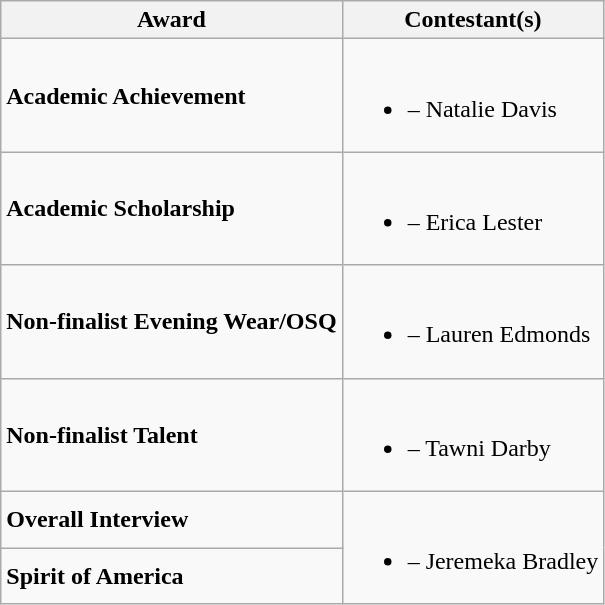<table class="wikitable sortable">
<tr>
<th>Award</th>
<th>Contestant(s)</th>
</tr>
<tr>
<td><strong>Academic Achievement</strong></td>
<td><br><ul><li> – Natalie Davis</li></ul></td>
</tr>
<tr>
<td><strong>Academic Scholarship</strong></td>
<td><br><ul><li> – Erica Lester</li></ul></td>
</tr>
<tr>
<td><strong>Non-finalist Evening Wear/OSQ</strong></td>
<td><br><ul><li> – Lauren Edmonds</li></ul></td>
</tr>
<tr>
<td><strong>Non-finalist Talent</strong></td>
<td><br><ul><li> – Tawni Darby</li></ul></td>
</tr>
<tr>
<td><strong>Overall Interview</strong></td>
<td rowspan=2><br><ul><li> – Jeremeka Bradley</li></ul></td>
</tr>
<tr>
<td><strong>Spirit of America</strong></td>
</tr>
</table>
